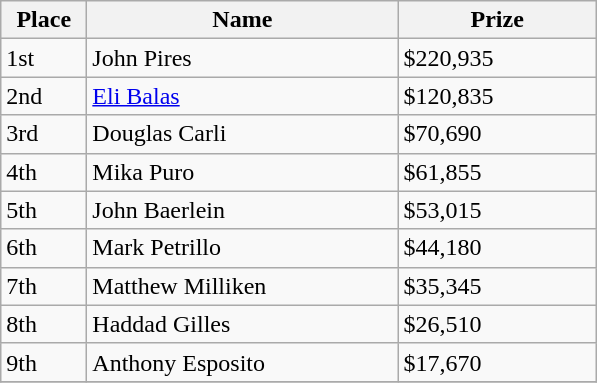<table class="wikitable">
<tr>
<th width="50">Place</th>
<th width="200">Name</th>
<th width="125">Prize</th>
</tr>
<tr>
<td>1st</td>
<td>John Pires</td>
<td>$220,935</td>
</tr>
<tr>
<td>2nd</td>
<td><a href='#'>Eli Balas</a></td>
<td>$120,835</td>
</tr>
<tr>
<td>3rd</td>
<td>Douglas Carli</td>
<td>$70,690</td>
</tr>
<tr>
<td>4th</td>
<td>Mika Puro</td>
<td>$61,855</td>
</tr>
<tr>
<td>5th</td>
<td>John Baerlein</td>
<td>$53,015</td>
</tr>
<tr>
<td>6th</td>
<td>Mark Petrillo</td>
<td>$44,180</td>
</tr>
<tr>
<td>7th</td>
<td>Matthew Milliken</td>
<td>$35,345</td>
</tr>
<tr>
<td>8th</td>
<td>Haddad Gilles</td>
<td>$26,510</td>
</tr>
<tr>
<td>9th</td>
<td>Anthony Esposito</td>
<td>$17,670</td>
</tr>
<tr>
</tr>
</table>
